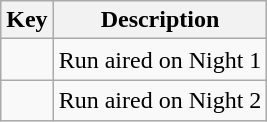<table class="wikitable">
<tr>
<th scope="col">Key</th>
<th scope="col">Description</th>
</tr>
<tr>
<td style="text-align:center; height:20px; width:20px"></td>
<td>Run aired on Night 1</td>
</tr>
<tr>
<td style="text-align:center; height:20px; width:20px"></td>
<td>Run aired on Night 2</td>
</tr>
</table>
